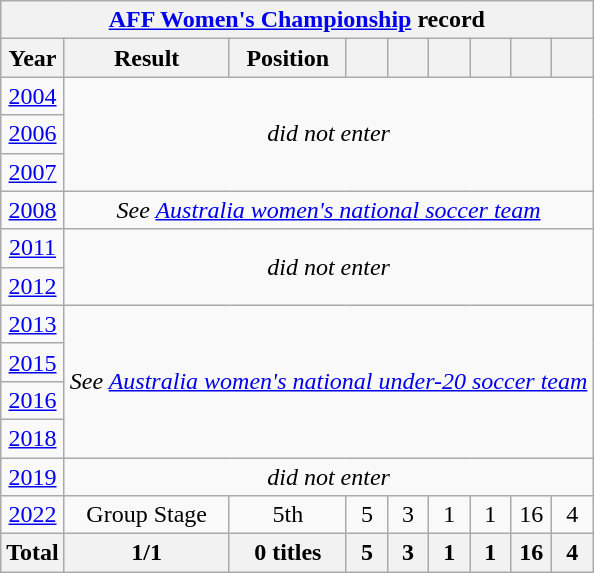<table class="wikitable" style="text-align: center;">
<tr>
<th colspan=9><a href='#'>AFF Women's Championship</a> record</th>
</tr>
<tr>
<th>Year</th>
<th>Result</th>
<th>Position</th>
<th width="20"></th>
<th width="20"></th>
<th width="20"></th>
<th width="20"></th>
<th width="20"></th>
<th width="20"></th>
</tr>
<tr>
<td> <a href='#'>2004</a></td>
<td rowspan=3 colspan=8><em>did not enter</em></td>
</tr>
<tr>
<td> <a href='#'>2006</a></td>
</tr>
<tr>
<td> <a href='#'>2007</a></td>
</tr>
<tr>
<td> <a href='#'>2008</a></td>
<td colspan=8><em>See <a href='#'>Australia women's national soccer team</a></em></td>
</tr>
<tr>
<td> <a href='#'>2011</a></td>
<td rowspan=2 colspan=8><em>did not enter</em></td>
</tr>
<tr>
<td> <a href='#'>2012</a></td>
</tr>
<tr>
<td> <a href='#'>2013</a></td>
<td rowspan=4 colspan=8><em>See <a href='#'>Australia women's national under-20 soccer team</a></em></td>
</tr>
<tr>
<td> <a href='#'>2015</a></td>
</tr>
<tr>
<td> <a href='#'>2016</a></td>
</tr>
<tr>
<td> <a href='#'>2018</a></td>
</tr>
<tr>
<td> <a href='#'>2019</a></td>
<td colspan=8><em>did not enter</em></td>
</tr>
<tr>
<td> <a href='#'>2022</a></td>
<td>Group Stage</td>
<td>5th</td>
<td>5</td>
<td>3</td>
<td>1</td>
<td>1</td>
<td>16</td>
<td>4</td>
</tr>
<tr>
<th>Total</th>
<th>1/1</th>
<th>0 titles</th>
<th>5</th>
<th>3</th>
<th>1</th>
<th>1</th>
<th>16</th>
<th>4</th>
</tr>
</table>
